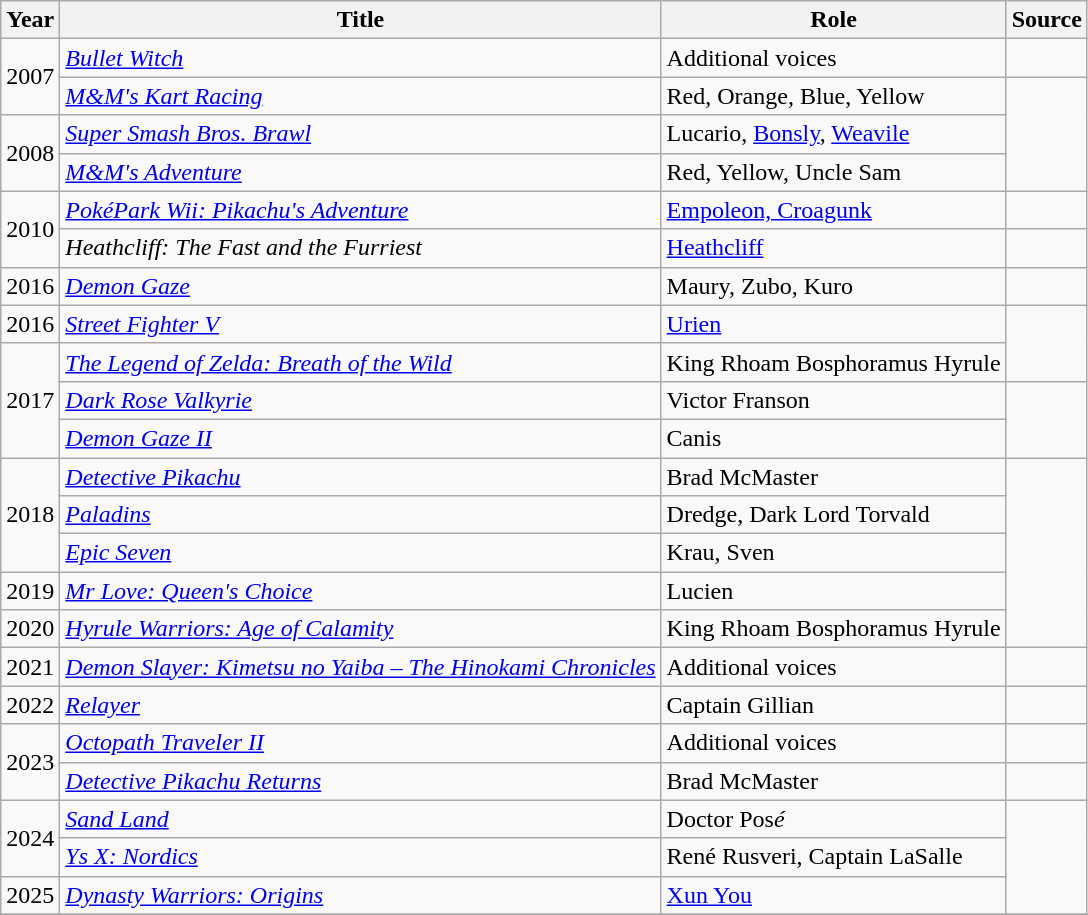<table class="wikitable sortable plainrowheaders">
<tr>
<th>Year</th>
<th>Title</th>
<th>Role</th>
<th class="unsortable">Source</th>
</tr>
<tr>
<td rowspan="2">2007</td>
<td><em><a href='#'>Bullet Witch</a></em></td>
<td>Additional voices</td>
<td></td>
</tr>
<tr>
<td><em><a href='#'>M&M's Kart Racing</a></em></td>
<td>Red, Orange, Blue, Yellow</td>
<td rowspan="3"></td>
</tr>
<tr>
<td rowspan="2">2008</td>
<td><em><a href='#'>Super Smash Bros. Brawl</a></em></td>
<td>Lucario, <a href='#'>Bonsly</a>, <a href='#'>Weavile</a></td>
</tr>
<tr>
<td><em><a href='#'>M&M's Adventure</a></em></td>
<td>Red, Yellow, Uncle Sam</td>
</tr>
<tr>
<td rowspan="2">2010</td>
<td><em><a href='#'>PokéPark Wii: Pikachu's Adventure</a></em></td>
<td><a href='#'>Empoleon, Croagunk</a></td>
<td></td>
</tr>
<tr>
<td><em>Heathcliff: The Fast and the Furriest</em></td>
<td><a href='#'>Heathcliff</a></td>
<td></td>
</tr>
<tr>
<td>2016</td>
<td><em><a href='#'>Demon Gaze</a></em></td>
<td>Maury, Zubo, Kuro</td>
<td></td>
</tr>
<tr>
<td>2016</td>
<td><em><a href='#'>Street Fighter V</a></em></td>
<td><a href='#'>Urien</a></td>
<td rowspan="2"></td>
</tr>
<tr>
<td rowspan="3">2017</td>
<td><em><a href='#'>The Legend of Zelda: Breath of the Wild</a></em></td>
<td>King Rhoam Bosphoramus Hyrule</td>
</tr>
<tr>
<td><em><a href='#'>Dark Rose Valkyrie</a></em></td>
<td>Victor Franson</td>
<td rowspan="2"></td>
</tr>
<tr>
<td><em><a href='#'>Demon Gaze II</a></em></td>
<td>Canis</td>
</tr>
<tr>
<td rowspan="3">2018</td>
<td><em><a href='#'>Detective Pikachu</a></em></td>
<td>Brad McMaster</td>
<td rowspan="5"></td>
</tr>
<tr>
<td><em><a href='#'>Paladins</a></em></td>
<td>Dredge, Dark Lord Torvald</td>
</tr>
<tr>
<td><em><a href='#'>Epic Seven</a></em></td>
<td>Krau, Sven</td>
</tr>
<tr>
<td>2019</td>
<td><em><a href='#'>Mr Love: Queen's Choice</a></em></td>
<td>Lucien</td>
</tr>
<tr>
<td>2020</td>
<td><em><a href='#'>Hyrule Warriors: Age of Calamity</a></em></td>
<td>King Rhoam Bosphoramus Hyrule</td>
</tr>
<tr>
<td>2021</td>
<td><em><a href='#'>Demon Slayer: Kimetsu no Yaiba – The Hinokami Chronicles</a></em></td>
<td>Additional voices</td>
<td></td>
</tr>
<tr>
<td>2022</td>
<td><em><a href='#'>Relayer</a></em></td>
<td>Captain Gillian</td>
<td></td>
</tr>
<tr>
<td rowspan="2">2023</td>
<td><em><a href='#'>Octopath Traveler II</a></em></td>
<td>Additional voices</td>
<td></td>
</tr>
<tr>
<td><em><a href='#'>Detective Pikachu Returns</a></em></td>
<td>Brad McMaster</td>
<td></td>
</tr>
<tr>
<td rowspan="2">2024</td>
<td><a href='#'><em>Sand Land</em></a></td>
<td>Doctor Pos<em>é</em></td>
<td rowspan="3"></td>
</tr>
<tr>
<td><em><a href='#'>Ys X: Nordics</a></em></td>
<td>René Rusveri, Captain LaSalle</td>
</tr>
<tr>
<td>2025</td>
<td><em><a href='#'>Dynasty Warriors: Origins</a></em></td>
<td><a href='#'>Xun You</a></td>
</tr>
<tr>
</tr>
</table>
